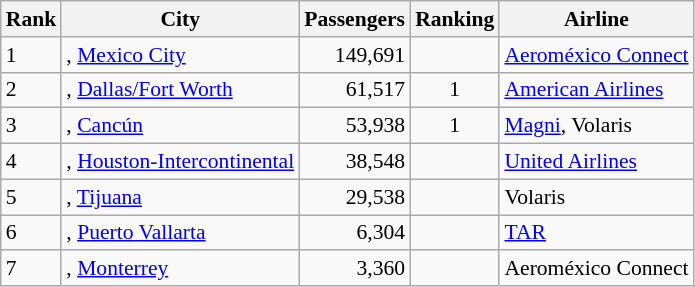<table class="wikitable" style="font-size: 90%" width= align=>
<tr>
<th>Rank</th>
<th>City</th>
<th>Passengers</th>
<th>Ranking</th>
<th>Airline</th>
</tr>
<tr>
<td>1</td>
<td>, <a href='#'>Mexico City</a></td>
<td align="right">149,691</td>
<td align="center"></td>
<td><a href='#'>Aeroméxico Connect</a></td>
</tr>
<tr>
<td>2</td>
<td>, <a href='#'>Dallas/Fort Worth</a></td>
<td align="right">61,517</td>
<td align="center"> 1</td>
<td><a href='#'>American Airlines</a></td>
</tr>
<tr>
<td>3</td>
<td>, <a href='#'>Cancún</a></td>
<td align="right">53,938</td>
<td align="center"> 1</td>
<td><a href='#'>Magni</a>, Volaris</td>
</tr>
<tr>
<td>4</td>
<td>, <a href='#'>Houston-Intercontinental</a></td>
<td align="right">38,548</td>
<td align="center"></td>
<td><a href='#'>United Airlines</a></td>
</tr>
<tr>
<td>5</td>
<td>, <a href='#'>Tijuana</a></td>
<td align="right">29,538</td>
<td align="center"></td>
<td>Volaris</td>
</tr>
<tr>
<td>6</td>
<td>, <a href='#'>Puerto Vallarta</a></td>
<td align="right">6,304</td>
<td align="center"></td>
<td><a href='#'>TAR</a></td>
</tr>
<tr>
<td>7</td>
<td>, <a href='#'>Monterrey</a></td>
<td align="right">3,360</td>
<td align="center"></td>
<td>Aeroméxico Connect</td>
</tr>
</table>
